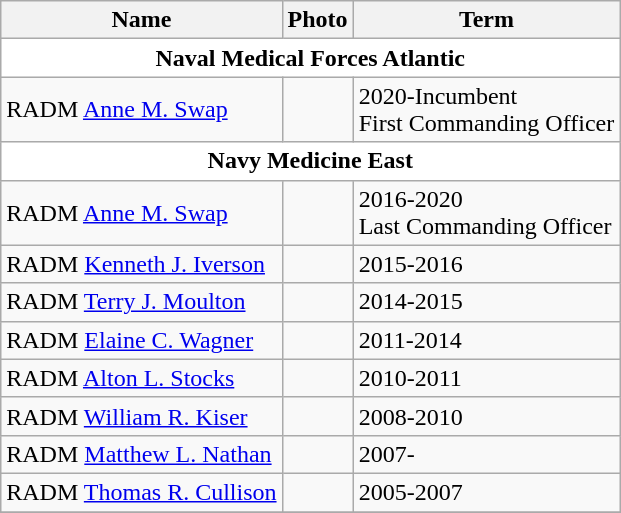<table class="wikitable">
<tr>
<th>Name</th>
<th>Photo</th>
<th>Term</th>
</tr>
<tr>
<th colspan="3" style="background: #ffffff;">Naval Medical Forces Atlantic </th>
</tr>
<tr>
<td>RADM <a href='#'>Anne M. Swap</a></td>
<td></td>
<td>2020-Incumbent<br>First Commanding Officer</td>
</tr>
<tr>
<th colspan="3" style="background: #ffffff;">Navy Medicine East </th>
</tr>
<tr>
<td>RADM <a href='#'>Anne M. Swap</a></td>
<td></td>
<td>2016-2020<br>Last Commanding Officer</td>
</tr>
<tr>
<td>RADM <a href='#'>Kenneth J. Iverson</a></td>
<td></td>
<td>2015-2016</td>
</tr>
<tr>
<td>RADM <a href='#'>Terry J. Moulton</a></td>
<td></td>
<td>2014-2015</td>
</tr>
<tr>
<td>RADM <a href='#'>Elaine C. Wagner</a></td>
<td></td>
<td>2011-2014</td>
</tr>
<tr>
<td>RADM <a href='#'>Alton L. Stocks</a></td>
<td></td>
<td>2010-2011</td>
</tr>
<tr>
<td>RADM <a href='#'>William R. Kiser</a></td>
<td></td>
<td>2008-2010</td>
</tr>
<tr>
<td>RADM <a href='#'>Matthew L. Nathan</a></td>
<td></td>
<td>2007-</td>
</tr>
<tr>
<td>RADM <a href='#'>Thomas R. Cullison</a></td>
<td></td>
<td>2005-2007</td>
</tr>
<tr>
</tr>
</table>
